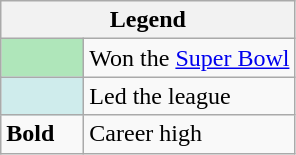<table class="wikitable">
<tr>
<th colspan="2">Legend</th>
</tr>
<tr>
<td style="background:#afe6ba; width:3em;"></td>
<td>Won the <a href='#'>Super Bowl</a></td>
</tr>
<tr>
<td style="background:#cfecec; width:3em;"></td>
<td>Led the league</td>
</tr>
<tr>
<td><strong>Bold</strong></td>
<td>Career high</td>
</tr>
</table>
